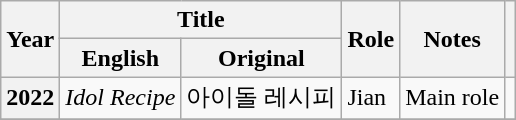<table class="wikitable sortable plainrowheaders">
<tr>
<th scope="col" rowspan="2">Year</th>
<th scope="col" colspan="2">Title</th>
<th scope="col" rowspan="2">Role</th>
<th scope="col" rowspan="2">Notes</th>
<th scope="col" rowspan="2" class="unsortable"></th>
</tr>
<tr>
<th scope="col">English</th>
<th scope="col">Original</th>
</tr>
<tr>
<th scope="row">2022</th>
<td><em>Idol Recipe</em></td>
<td>아이돌 레시피</td>
<td>Jian</td>
<td>Main role</td>
<td></td>
</tr>
<tr>
</tr>
</table>
